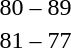<table style="text-align:center;">
<tr>
<th width=200></th>
<th width=100></th>
<th width=200></th>
<th></th>
</tr>
<tr>
<td align=right></td>
<td>80 – 89</td>
<td align=left><strong></strong></td>
</tr>
<tr>
<td align=right><strong></strong></td>
<td>81 – 77</td>
<td align=left></td>
</tr>
</table>
